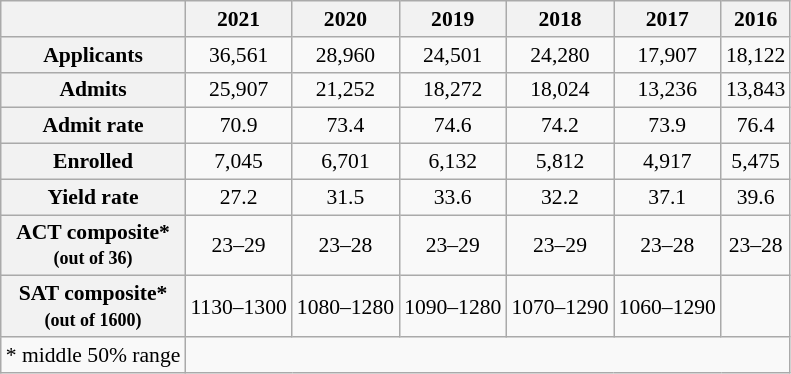<table class="wikitable" style="text-align:center; float:left; font-size:90%; margin:10px;">
<tr>
<th></th>
<th>2021</th>
<th>2020</th>
<th>2019</th>
<th>2018</th>
<th>2017</th>
<th>2016</th>
</tr>
<tr>
<th>Applicants</th>
<td>36,561</td>
<td>28,960</td>
<td>24,501</td>
<td>24,280</td>
<td>17,907</td>
<td>18,122</td>
</tr>
<tr>
<th>Admits</th>
<td>25,907</td>
<td>21,252</td>
<td>18,272</td>
<td>18,024</td>
<td>13,236</td>
<td>13,843</td>
</tr>
<tr>
<th>Admit rate</th>
<td>70.9</td>
<td>73.4</td>
<td>74.6</td>
<td>74.2</td>
<td>73.9</td>
<td>76.4</td>
</tr>
<tr>
<th>Enrolled</th>
<td>7,045</td>
<td>6,701</td>
<td>6,132</td>
<td>5,812</td>
<td>4,917</td>
<td>5,475</td>
</tr>
<tr>
<th>Yield rate</th>
<td>27.2</td>
<td>31.5</td>
<td>33.6</td>
<td>32.2</td>
<td>37.1</td>
<td>39.6</td>
</tr>
<tr>
<th>ACT composite*<br><small>(out of 36)</small></th>
<td>23–29</td>
<td>23–28</td>
<td>23–29</td>
<td>23–29</td>
<td>23–28</td>
<td>23–28</td>
</tr>
<tr>
<th>SAT composite*<br><small>(out of 1600)</small></th>
<td>1130–1300</td>
<td>1080–1280</td>
<td>1090–1280</td>
<td>1070–1290</td>
<td>1060–1290</td>
<td></td>
</tr>
<tr>
<td>* middle 50% range</td>
</tr>
</table>
